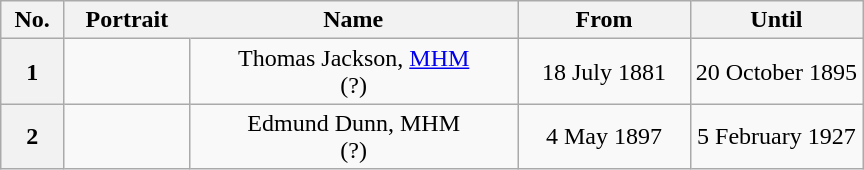<table class="wikitable" style="text-align:center;">
<tr>
<th scope="col">No.</th>
<th scope="col" style="border-right:none;">Portrait</th>
<th scope="col" style="border-left:none;">Name</th>
<th scope="col" style="width:20%;">From</th>
<th scope="col" style="width:20%;">Until</th>
</tr>
<tr>
<th scope="row">1</th>
<td></td>
<td>Thomas Jackson, <a href='#'>MHM</a> <br> (?)</td>
<td>18 July 1881</td>
<td>20 October 1895</td>
</tr>
<tr>
<th>2</th>
<td></td>
<td>Edmund Dunn, MHM <br> (?)</td>
<td>4 May 1897</td>
<td>5 February 1927</td>
</tr>
</table>
